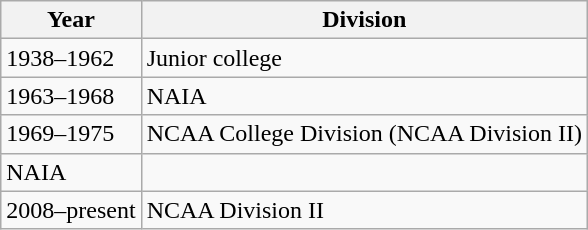<table class="wikitable">
<tr>
<th>Year</th>
<th>Division</th>
</tr>
<tr>
<td>1938–1962</td>
<td>Junior college</td>
</tr>
<tr>
<td>1963–1968</td>
<td>NAIA</td>
</tr>
<tr>
<td>1969–1975</td>
<td>NCAA College Division (NCAA Division II)</td>
</tr>
<tr>
<td 1976–1984>NAIA</td>
</tr>
<tr>
<td>2008–present</td>
<td>NCAA Division II</td>
</tr>
</table>
